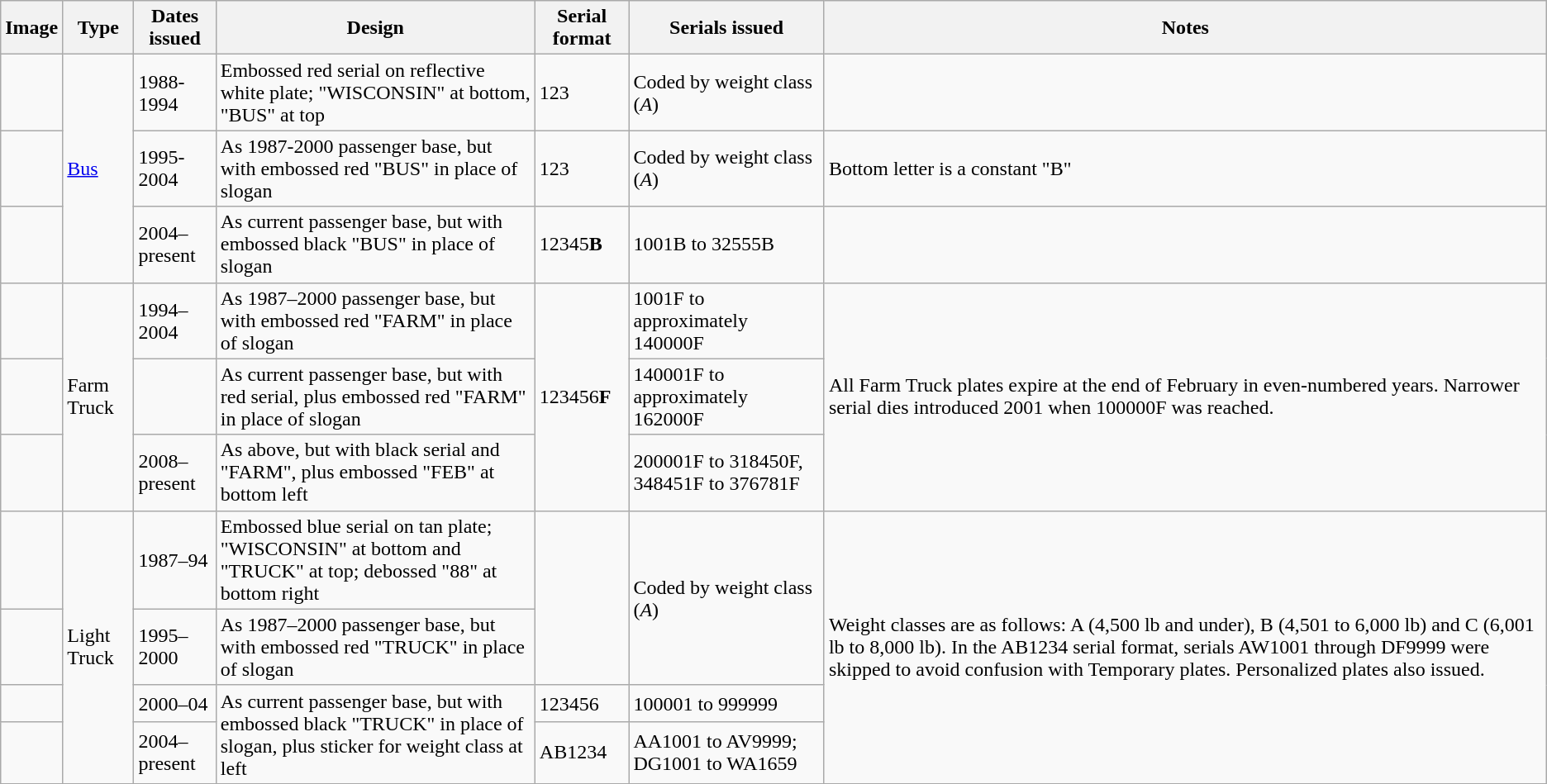<table class="wikitable">
<tr>
<th>Image</th>
<th style="width:50px;">Type</th>
<th>Dates issued</th>
<th style="width:250px;">Design</th>
<th>Serial format</th>
<th>Serials issued</th>
<th>Notes</th>
</tr>
<tr>
<td></td>
<td rowspan="3"><a href='#'>Bus</a></td>
<td>1988-1994</td>
<td>Embossed red serial on reflective white plate; "WISCONSIN" at bottom, "BUS" at top</td>
<td> 123</td>
<td>Coded by weight class (<em>A</em>)</td>
<td></td>
</tr>
<tr>
<td></td>
<td>1995-2004</td>
<td>As 1987-2000 passenger base, but with embossed red "BUS" in place of slogan</td>
<td> 123</td>
<td>Coded by weight class (<em>A</em>)</td>
<td>Bottom letter is a constant "B"</td>
</tr>
<tr>
<td></td>
<td>2004–present</td>
<td>As current passenger base, but with embossed black "BUS" in place of slogan</td>
<td>12345<strong>B</strong></td>
<td>1001B to 32555B </td>
<td></td>
</tr>
<tr>
<td></td>
<td rowspan="3">Farm Truck</td>
<td>1994–2004</td>
<td>As 1987–2000 passenger base, but with embossed red "FARM" in place of slogan</td>
<td rowspan="3">123456<strong>F</strong></td>
<td>1001F to approximately 140000F</td>
<td rowspan="3">All Farm Truck plates expire at the end of February in even-numbered years. Narrower serial dies introduced 2001 when 100000F was reached.</td>
</tr>
<tr>
<td></td>
<td></td>
<td>As current passenger base, but with red serial, plus embossed red "FARM" in place of slogan</td>
<td>140001F to approximately 162000F</td>
</tr>
<tr>
<td></td>
<td>2008–present</td>
<td>As above, but with black serial and "FARM", plus embossed "FEB" at bottom left</td>
<td>200001F to 318450F, 348451F to 376781F </td>
</tr>
<tr>
<td></td>
<td rowspan="4">Light Truck</td>
<td>1987–94</td>
<td>Embossed blue serial on tan plate; "WISCONSIN" at bottom and "TRUCK" at top; debossed "88" at bottom right</td>
<td rowspan="2"></td>
<td rowspan="2">Coded by weight class (<em>A</em>)</td>
<td rowspan="4">Weight classes are as follows: A (4,500 lb and under), B (4,501 to 6,000 lb) and C (6,001 lb to 8,000 lb). In the AB1234 serial format, serials AW1001 through DF9999 were skipped to avoid confusion with Temporary plates. Personalized plates also issued.</td>
</tr>
<tr>
<td></td>
<td>1995–2000</td>
<td>As 1987–2000 passenger base, but with embossed red "TRUCK" in place of slogan</td>
</tr>
<tr>
<td></td>
<td>2000–04</td>
<td rowspan="2">As current passenger base, but with embossed black "TRUCK" in place of slogan, plus sticker for weight class at left</td>
<td>123456</td>
<td>100001 to 999999</td>
</tr>
<tr>
<td></td>
<td>2004–present</td>
<td>AB1234</td>
<td>AA1001 to AV9999;<br>DG1001 to WA1659 </td>
</tr>
</table>
